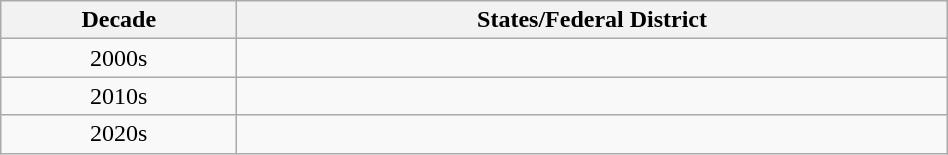<table class="wikitable" style="width:50%">
<tr>
<th style="width:8em;"><strong>Decade</strong></th>
<th style="width:25em;">States/Federal District</th>
</tr>
<tr>
<td style="text-align:center;">2000s</td>
<td></td>
</tr>
<tr>
<td style="text-align:center;">2010s</td>
<td></td>
</tr>
<tr>
<td style="text-align:center;">2020s</td>
<td></td>
</tr>
</table>
